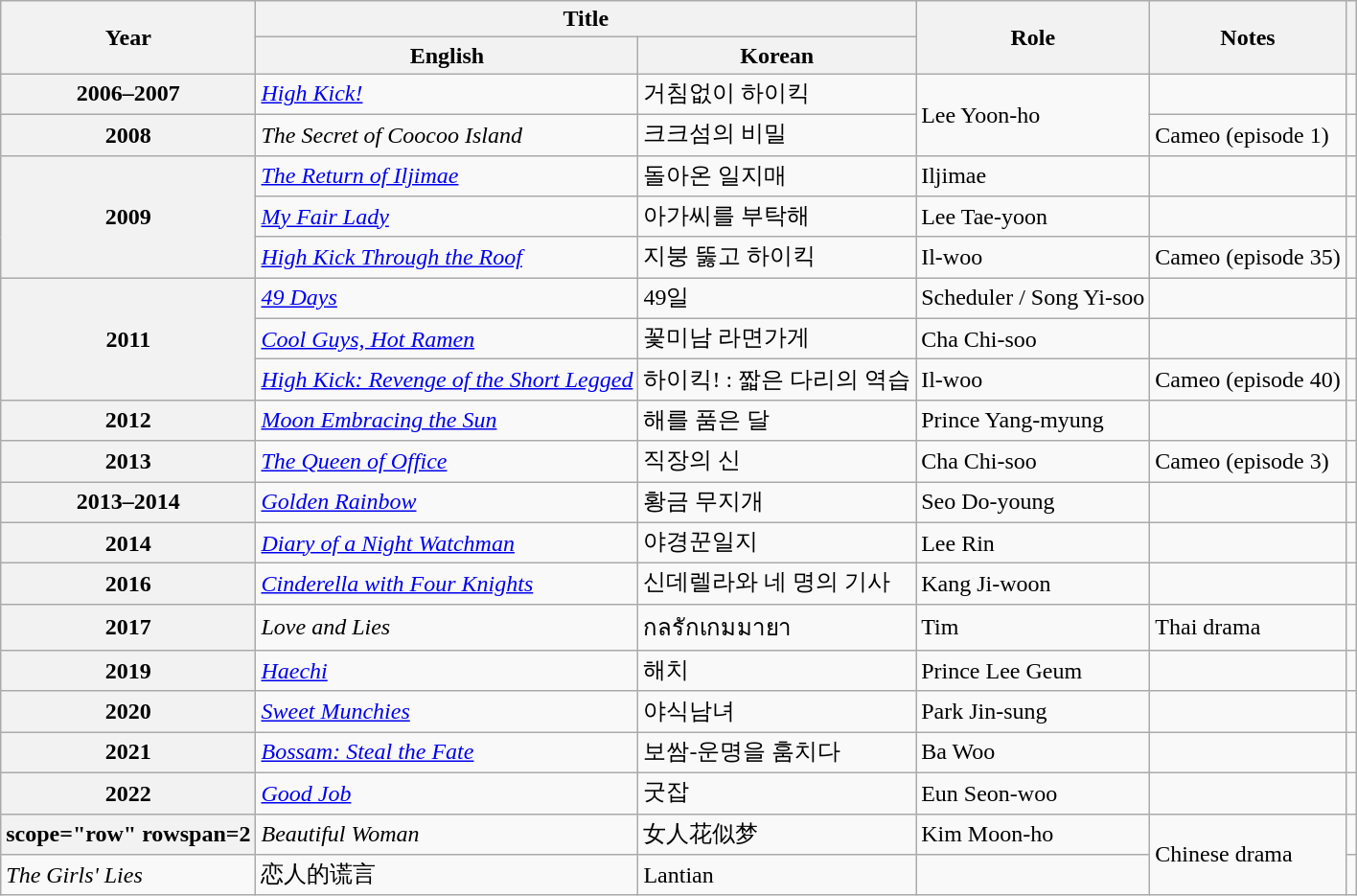<table class="wikitable sortable plainrowheaders">
<tr>
<th scope="col" rowspan="2">Year</th>
<th scope="col" colspan="2">Title</th>
<th scope="col" rowspan="2">Role</th>
<th scope="col" rowspan="2" class="unsortable">Notes</th>
<th scope="col" rowspan="2" class="unsortable"></th>
</tr>
<tr>
<th>English</th>
<th>Korean</th>
</tr>
<tr>
<th scope="row">2006–2007</th>
<td><em><a href='#'>High Kick!</a></em></td>
<td>거침없이 하이킥</td>
<td rowspan=2>Lee Yoon-ho</td>
<td></td>
<td></td>
</tr>
<tr>
<th scope="row">2008</th>
<td><em>The Secret of Coocoo Island</em></td>
<td>크크섬의 비밀</td>
<td>Cameo (episode 1)</td>
<td></td>
</tr>
<tr>
<th scope="row" rowspan=3>2009</th>
<td><em><a href='#'>The Return of Iljimae</a></em></td>
<td>돌아온 일지매</td>
<td>Iljimae</td>
<td></td>
<td></td>
</tr>
<tr>
<td><em><a href='#'>My Fair Lady</a></em></td>
<td>아가씨를 부탁해</td>
<td>Lee Tae-yoon</td>
<td></td>
<td></td>
</tr>
<tr>
<td><em><a href='#'>High Kick Through the Roof</a></em></td>
<td>지붕 뚫고 하이킥</td>
<td>Il-woo</td>
<td>Cameo (episode 35)</td>
<td></td>
</tr>
<tr>
<th scope="row" rowspan=3>2011</th>
<td><em><a href='#'>49 Days</a></em></td>
<td>49일</td>
<td>Scheduler / Song Yi-soo</td>
<td></td>
<td></td>
</tr>
<tr>
<td><em><a href='#'>Cool Guys, Hot Ramen</a></em></td>
<td>꽃미남 라면가게</td>
<td>Cha Chi-soo</td>
<td></td>
<td></td>
</tr>
<tr>
<td><em><a href='#'>High Kick: Revenge of the Short Legged</a></em></td>
<td>하이킥! : 짧은 다리의 역습</td>
<td>Il-woo</td>
<td>Cameo (episode 40)</td>
<td></td>
</tr>
<tr>
<th scope="row">2012</th>
<td><em><a href='#'>Moon Embracing the Sun</a></em></td>
<td>해를 품은 달</td>
<td>Prince Yang-myung</td>
<td></td>
<td></td>
</tr>
<tr>
<th scope="row">2013</th>
<td><em><a href='#'>The Queen of Office</a></em></td>
<td>직장의 신</td>
<td>Cha Chi-soo</td>
<td>Cameo (episode 3)</td>
<td></td>
</tr>
<tr>
<th scope="row">2013–2014</th>
<td><em><a href='#'>Golden Rainbow</a></em></td>
<td>황금 무지개</td>
<td>Seo Do-young</td>
<td></td>
<td></td>
</tr>
<tr>
<th scope="row">2014</th>
<td><em><a href='#'>Diary of a Night Watchman</a></em></td>
<td>야경꾼일지</td>
<td>Lee Rin</td>
<td></td>
<td></td>
</tr>
<tr>
<th scope="row">2016</th>
<td><em><a href='#'>Cinderella with Four Knights</a></em></td>
<td>신데렐라와 네 명의 기사</td>
<td>Kang Ji-woon</td>
<td></td>
<td></td>
</tr>
<tr>
<th scope="row">2017</th>
<td><em>Love and Lies</em></td>
<td>กลรักเกมมายา</td>
<td>Tim</td>
<td>Thai drama</td>
<td></td>
</tr>
<tr>
<th scope="row">2019</th>
<td><em><a href='#'>Haechi</a></em></td>
<td>해치</td>
<td>Prince Lee Geum</td>
<td></td>
<td></td>
</tr>
<tr>
<th scope="row">2020</th>
<td><em><a href='#'>Sweet Munchies</a></em></td>
<td>야식남녀</td>
<td>Park Jin-sung</td>
<td></td>
<td></td>
</tr>
<tr>
<th scope="row">2021</th>
<td><em><a href='#'>Bossam: Steal the Fate</a></em></td>
<td>보쌈-운명을 훔치다</td>
<td>Ba Woo</td>
<td></td>
<td></td>
</tr>
<tr>
<th scope="row">2022</th>
<td><em><a href='#'>Good Job</a></em></td>
<td>굿잡</td>
<td>Eun Seon-woo</td>
<td></td>
<td></td>
</tr>
<tr>
<th>scope="row" rowspan=2 </th>
<td><em>Beautiful Woman</em></td>
<td>女人花似梦</td>
<td>Kim Moon-ho</td>
<td rowspan=2>Chinese drama</td>
<td></td>
</tr>
<tr>
<td><em>The Girls' Lies</em></td>
<td>恋人的谎言</td>
<td>Lantian</td>
<td></td>
</tr>
</table>
